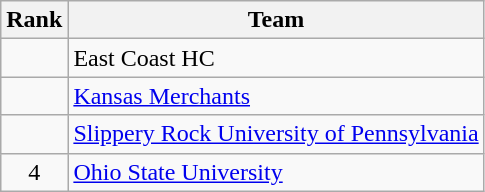<table class="wikitable">
<tr>
<th>Rank</th>
<th>Team</th>
</tr>
<tr>
<td align=center></td>
<td align="left">East Coast HC</td>
</tr>
<tr>
<td align=center></td>
<td align="left"><a href='#'>Kansas Merchants</a></td>
</tr>
<tr>
<td align=center></td>
<td align="left"><a href='#'>Slippery Rock University of Pennsylvania</a></td>
</tr>
<tr>
<td align=center>4</td>
<td align="left"><a href='#'>Ohio State University</a></td>
</tr>
</table>
